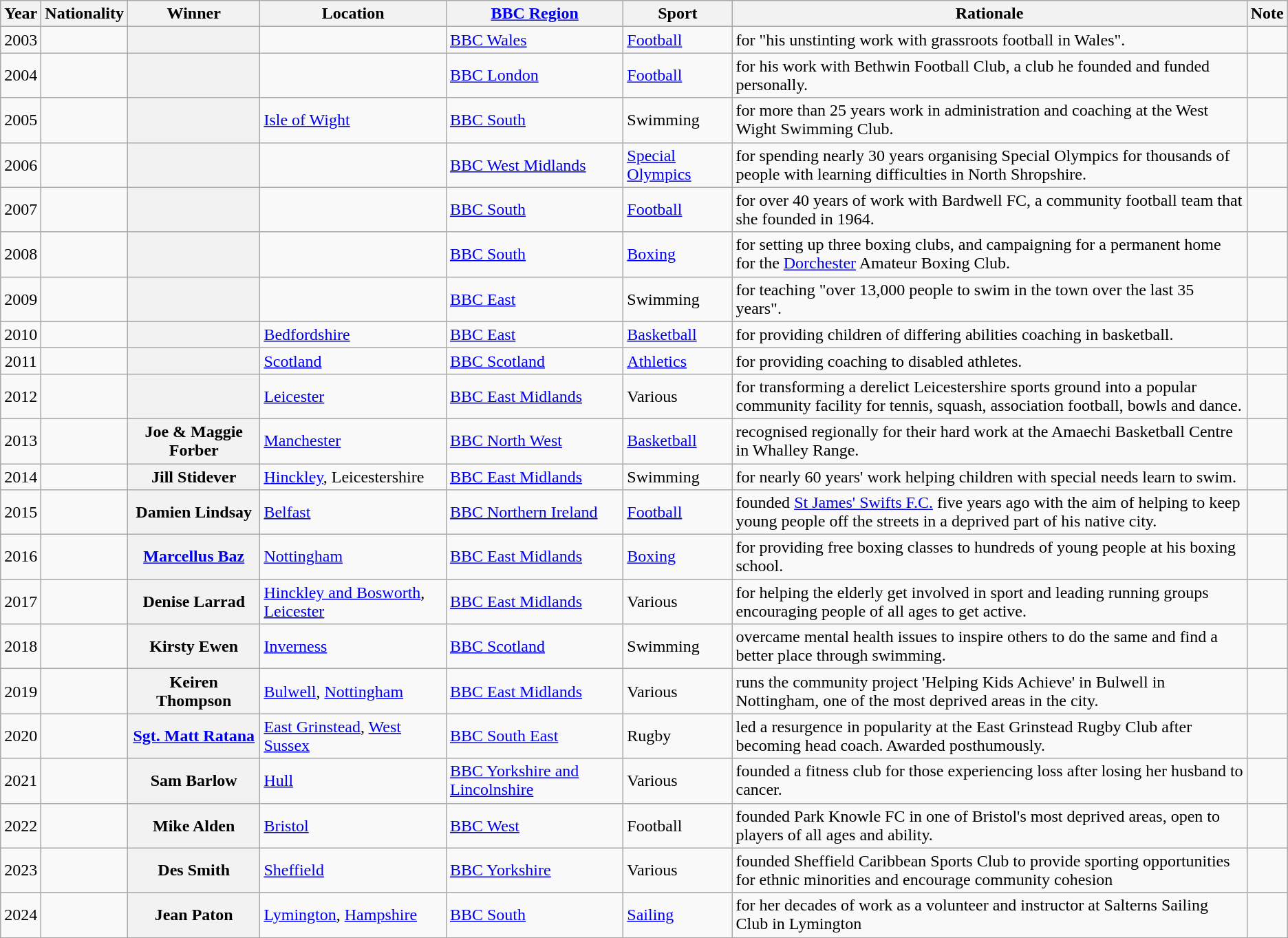<table class="sortable plainrowheaders wikitable">
<tr>
<th scope=col>Year</th>
<th scope=col>Nationality</th>
<th scope=col>Winner</th>
<th scope=col>Location</th>
<th scope=col><a href='#'>BBC Region</a></th>
<th scope=col>Sport</th>
<th scope=col width=40%>Rationale</th>
<th scope=col class="unsortable">Note</th>
</tr>
<tr>
<td align=center>2003</td>
<td></td>
<th scope=row></th>
<td></td>
<td><a href='#'>BBC Wales</a></td>
<td><a href='#'>Football</a></td>
<td>for "his unstinting work with grassroots football in Wales".</td>
<td align=center></td>
</tr>
<tr>
<td align=center>2004</td>
<td></td>
<th scope=row></th>
<td></td>
<td><a href='#'>BBC London</a></td>
<td><a href='#'>Football</a></td>
<td>for his work with Bethwin Football Club, a club he founded and funded personally.</td>
<td align=center></td>
</tr>
<tr>
<td align=center>2005</td>
<td></td>
<th scope=row></th>
<td><a href='#'>Isle of Wight</a></td>
<td><a href='#'>BBC South</a></td>
<td>Swimming</td>
<td>for more than 25 years work in administration and coaching at the West Wight Swimming Club.</td>
<td align=center></td>
</tr>
<tr>
<td align=center>2006</td>
<td></td>
<th scope=row></th>
<td></td>
<td><a href='#'>BBC West Midlands</a></td>
<td><a href='#'>Special Olympics</a></td>
<td>for spending nearly 30 years organising Special Olympics for thousands of people with learning difficulties in North Shropshire.</td>
<td align=center></td>
</tr>
<tr>
<td align=center>2007</td>
<td></td>
<th scope=row></th>
<td></td>
<td><a href='#'>BBC South</a></td>
<td><a href='#'>Football</a></td>
<td>for over 40 years of work with Bardwell FC, a community football team that she founded in 1964.</td>
<td align=center></td>
</tr>
<tr>
<td align=center>2008</td>
<td></td>
<th scope=row></th>
<td></td>
<td><a href='#'>BBC South</a></td>
<td><a href='#'>Boxing</a></td>
<td>for setting up three boxing clubs, and campaigning for a permanent home for the <a href='#'>Dorchester</a> Amateur Boxing Club.</td>
<td align=center></td>
</tr>
<tr>
<td align=center>2009</td>
<td></td>
<th scope=row></th>
<td></td>
<td><a href='#'>BBC East</a></td>
<td>Swimming</td>
<td>for teaching "over 13,000 people to swim in the town over the last 35 years".</td>
<td align=center></td>
</tr>
<tr>
<td align=center>2010</td>
<td></td>
<th scope=row></th>
<td><a href='#'>Bedfordshire</a></td>
<td><a href='#'>BBC East</a></td>
<td><a href='#'>Basketball</a></td>
<td>for providing children of differing abilities coaching in basketball.</td>
<td align=center></td>
</tr>
<tr>
<td align=center>2011</td>
<td></td>
<th scope=row></th>
<td><a href='#'>Scotland</a></td>
<td><a href='#'>BBC Scotland</a></td>
<td><a href='#'>Athletics</a></td>
<td>for providing coaching to disabled athletes.</td>
<td align=center></td>
</tr>
<tr>
<td align=center>2012</td>
<td></td>
<th scope=row></th>
<td><a href='#'>Leicester</a></td>
<td><a href='#'>BBC East Midlands</a></td>
<td>Various</td>
<td>for transforming a derelict Leicestershire sports ground into a popular community facility for tennis, squash, association football, bowls and dance.</td>
<td align=center></td>
</tr>
<tr>
<td align=center>2013</td>
<td></td>
<th scope=row>Joe & Maggie Forber</th>
<td><a href='#'>Manchester</a></td>
<td><a href='#'>BBC North West</a></td>
<td><a href='#'>Basketball</a></td>
<td>recognised regionally for their hard work at the Amaechi Basketball Centre in Whalley Range.</td>
<td align=center></td>
</tr>
<tr>
<td align=center>2014</td>
<td></td>
<th scope=row>Jill Stidever</th>
<td><a href='#'>Hinckley</a>, Leicestershire</td>
<td><a href='#'>BBC East Midlands</a></td>
<td>Swimming</td>
<td>for nearly 60 years' work helping children with special needs learn to swim.</td>
<td align=center></td>
</tr>
<tr>
<td align=center>2015</td>
<td></td>
<th scope=row>Damien Lindsay</th>
<td><a href='#'>Belfast</a></td>
<td><a href='#'>BBC Northern Ireland</a></td>
<td><a href='#'>Football</a></td>
<td>founded <a href='#'>St James' Swifts F.C.</a> five years ago with the aim of helping to keep young people off the streets in a deprived part of his native city.</td>
<td align=center></td>
</tr>
<tr>
<td align=center>2016</td>
<td></td>
<th scope=row><a href='#'>Marcellus Baz</a></th>
<td><a href='#'>Nottingham</a></td>
<td><a href='#'>BBC East Midlands</a></td>
<td><a href='#'>Boxing</a></td>
<td>for providing free boxing classes to hundreds of young people at his boxing school.</td>
<td align=center></td>
</tr>
<tr>
<td align=center>2017</td>
<td></td>
<th scope=row>Denise Larrad</th>
<td><a href='#'>Hinckley and Bosworth</a>, <a href='#'>Leicester</a></td>
<td><a href='#'>BBC East Midlands</a></td>
<td>Various</td>
<td>for helping the elderly get involved in sport and leading running groups encouraging people of all ages to get active.</td>
<td align=center></td>
</tr>
<tr>
<td align=center>2018</td>
<td></td>
<th scope=row>Kirsty Ewen</th>
<td><a href='#'>Inverness</a></td>
<td><a href='#'>BBC Scotland</a></td>
<td>Swimming</td>
<td>overcame mental health issues to inspire others to do the same and find a better place through swimming.</td>
<td align=center></td>
</tr>
<tr>
<td align=center>2019</td>
<td></td>
<th scope=row>Keiren Thompson</th>
<td><a href='#'>Bulwell</a>, <a href='#'>Nottingham</a></td>
<td><a href='#'>BBC East Midlands</a></td>
<td>Various</td>
<td>runs the community project 'Helping Kids Achieve' in Bulwell in Nottingham, one of the most deprived areas in the city.</td>
<td align=center></td>
</tr>
<tr>
<td align=center>2020</td>
<td> <br> </td>
<th scope=row><a href='#'>Sgt. Matt Ratana</a></th>
<td><a href='#'>East Grinstead</a>, <a href='#'>West Sussex</a></td>
<td><a href='#'>BBC South East</a></td>
<td>Rugby</td>
<td>led a resurgence in popularity at the East Grinstead Rugby Club after becoming head coach. Awarded posthumously.</td>
<td align=center></td>
</tr>
<tr>
<td align=center>2021</td>
<td></td>
<th scope=row>Sam Barlow</th>
<td><a href='#'>Hull</a></td>
<td><a href='#'>BBC Yorkshire and Lincolnshire</a></td>
<td>Various</td>
<td>founded a fitness club for those experiencing loss after losing her husband to cancer.</td>
<td align=center></td>
</tr>
<tr>
<td align=center>2022</td>
<td></td>
<th scope=row>Mike Alden</th>
<td><a href='#'>Bristol</a></td>
<td><a href='#'>BBC West</a></td>
<td>Football</td>
<td>founded Park Knowle FC in one of Bristol's most deprived areas, open to players of all ages and ability.</td>
<td align=center></td>
</tr>
<tr>
<td align=center>2023</td>
<td></td>
<th scope=row>Des Smith</th>
<td><a href='#'>Sheffield</a></td>
<td><a href='#'>BBC Yorkshire</a></td>
<td>Various</td>
<td>founded Sheffield Caribbean Sports Club to provide sporting opportunities for ethnic minorities and encourage community cohesion</td>
<td align=center></td>
</tr>
<tr>
<td align=center>2024</td>
<td></td>
<th scope=row>Jean Paton</th>
<td><a href='#'>Lymington</a>, <a href='#'>Hampshire</a></td>
<td><a href='#'>BBC South</a></td>
<td><a href='#'>Sailing</a></td>
<td>for her decades of work as a volunteer and instructor at Salterns Sailing Club in Lymington</td>
<td align=center></td>
</tr>
</table>
